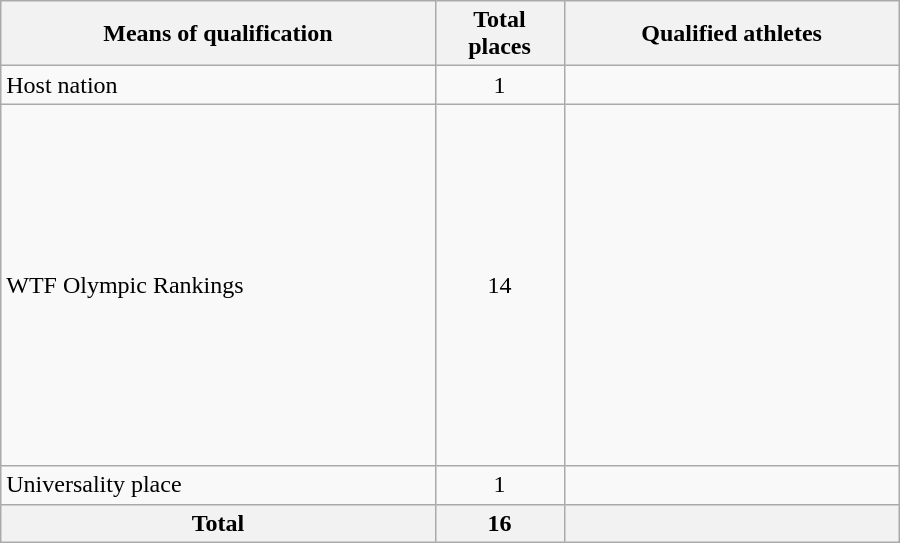<table class="wikitable" width=600>
<tr>
<th>Means of qualification</th>
<th>Total<br>places</th>
<th>Qualified athletes</th>
</tr>
<tr>
<td>Host nation</td>
<td align="center">1</td>
<td></td>
</tr>
<tr>
<td>WTF Olympic Rankings</td>
<td align="center">14</td>
<td><br><br><br><br><br><br><br><br><br><br><br><br><br></td>
</tr>
<tr>
<td>Universality place</td>
<td align="center">1</td>
<td></td>
</tr>
<tr>
<th>Total</th>
<th>16</th>
<th></th>
</tr>
</table>
